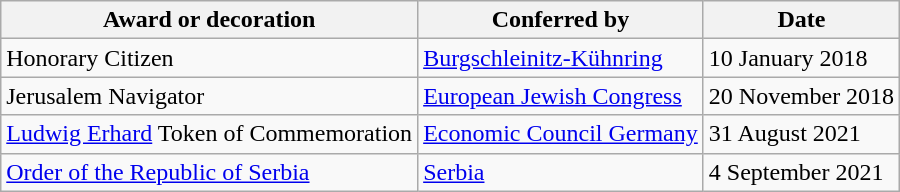<table class="wikitable" style="text-align:left;">
<tr>
<th>Award or decoration</th>
<th>Conferred by</th>
<th>Date</th>
</tr>
<tr>
<td>Honorary Citizen</td>
<td> <a href='#'>Burgschleinitz-Kühnring</a></td>
<td>10 January 2018</td>
</tr>
<tr>
<td>Jerusalem Navigator</td>
<td><a href='#'>European Jewish Congress</a></td>
<td>20 November 2018</td>
</tr>
<tr>
<td><a href='#'>Ludwig Erhard</a> Token of Commemoration</td>
<td><a href='#'>Economic Council Germany</a></td>
<td>31 August 2021</td>
</tr>
<tr>
<td><a href='#'>Order of the Republic of Serbia</a></td>
<td><a href='#'>Serbia</a></td>
<td>4 September 2021</td>
</tr>
</table>
